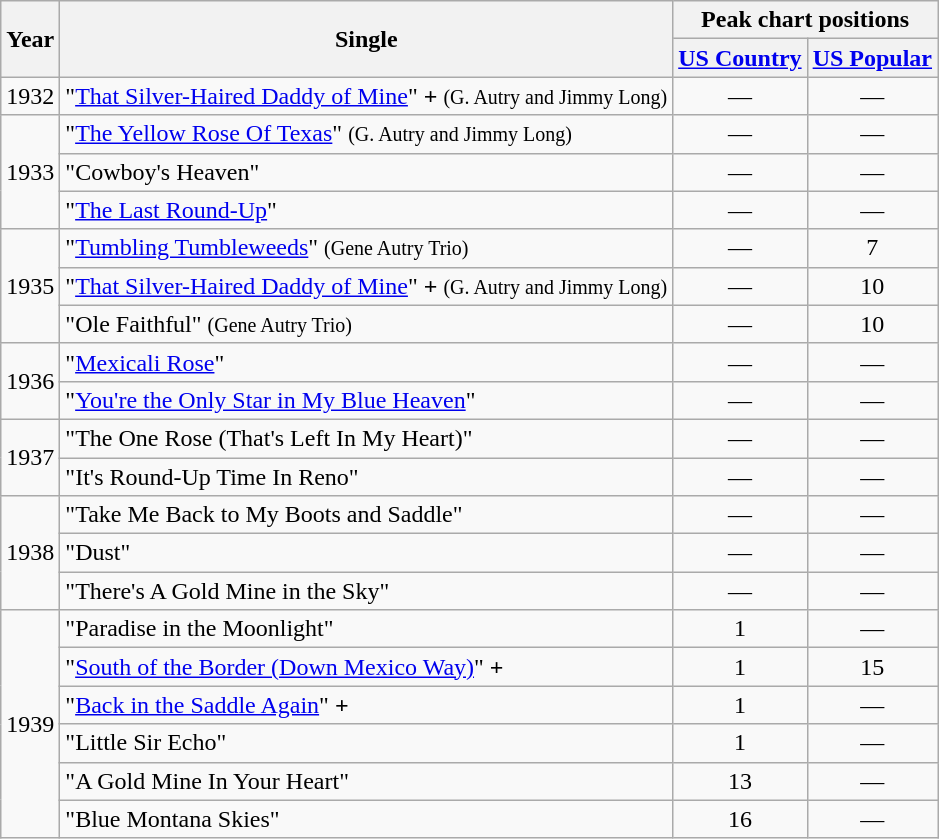<table class="wikitable">
<tr>
<th rowspan="2">Year</th>
<th rowspan="2">Single</th>
<th colspan="2">Peak chart positions</th>
</tr>
<tr>
<th><a href='#'>US Country</a></th>
<th><a href='#'>US Popular</a></th>
</tr>
<tr>
<td>1932</td>
<td>"<a href='#'>That Silver-Haired Daddy of Mine</a>" <strong>+</strong> <small>(G. Autry and Jimmy Long)</small></td>
<td align="center">—</td>
<td align="center">—</td>
</tr>
<tr>
<td rowspan="3">1933</td>
<td>"<a href='#'>The Yellow Rose Of Texas</a>" <small>(G. Autry and Jimmy Long)</small></td>
<td align="center">—</td>
<td align="center">—</td>
</tr>
<tr>
<td>"Cowboy's Heaven"</td>
<td align="center">—</td>
<td align="center">—</td>
</tr>
<tr>
<td>"<a href='#'>The Last Round-Up</a>"</td>
<td align="center">—</td>
<td align="center">—</td>
</tr>
<tr>
<td rowspan="3">1935</td>
<td>"<a href='#'>Tumbling Tumbleweeds</a>" <small>(Gene Autry Trio)</small></td>
<td align="center">—</td>
<td align="center">7</td>
</tr>
<tr>
<td>"<a href='#'>That Silver-Haired Daddy of Mine</a>" <strong>+</strong> <small>(G. Autry and Jimmy Long)</small></td>
<td align="center">—</td>
<td align="center">10</td>
</tr>
<tr>
<td>"Ole Faithful" <small>(Gene Autry Trio)</small></td>
<td align="center">—</td>
<td align="center">10</td>
</tr>
<tr>
<td rowspan="2">1936</td>
<td>"<a href='#'>Mexicali Rose</a>"</td>
<td align="center">—</td>
<td align="center">—</td>
</tr>
<tr>
<td>"<a href='#'>You're the Only Star in My Blue Heaven</a>"</td>
<td align="center">—</td>
<td align="center">—</td>
</tr>
<tr>
<td rowspan="2">1937</td>
<td>"The One Rose (That's Left In My Heart)"</td>
<td align="center">—</td>
<td align="center">—</td>
</tr>
<tr>
<td>"It's Round-Up Time In Reno"</td>
<td align="center">—</td>
<td align="center">—</td>
</tr>
<tr>
<td rowspan="3">1938</td>
<td>"Take Me Back to My Boots and Saddle"</td>
<td align="center">—</td>
<td align="center">—</td>
</tr>
<tr>
<td>"Dust"</td>
<td align="center">—</td>
<td align="center">—</td>
</tr>
<tr>
<td>"There's A Gold Mine in the Sky"</td>
<td align="center">—</td>
<td align="center">—</td>
</tr>
<tr>
<td rowspan="6">1939</td>
<td>"Paradise in the Moonlight"</td>
<td align="center">1</td>
<td align="center">—</td>
</tr>
<tr>
<td>"<a href='#'>South of the Border (Down Mexico Way)</a>" <strong>+</strong> </td>
<td align="center">1</td>
<td align="center">15</td>
</tr>
<tr>
<td>"<a href='#'>Back in the Saddle Again</a>" <strong>+</strong>  </td>
<td align="center">1</td>
<td align="center">—</td>
</tr>
<tr>
<td>"Little Sir Echo"</td>
<td align="center">1</td>
<td align="center">—</td>
</tr>
<tr>
<td>"A Gold Mine In Your Heart"</td>
<td align="center">13</td>
<td align="center">—</td>
</tr>
<tr>
<td>"Blue Montana Skies"</td>
<td align="center">16</td>
<td align="center">—</td>
</tr>
</table>
